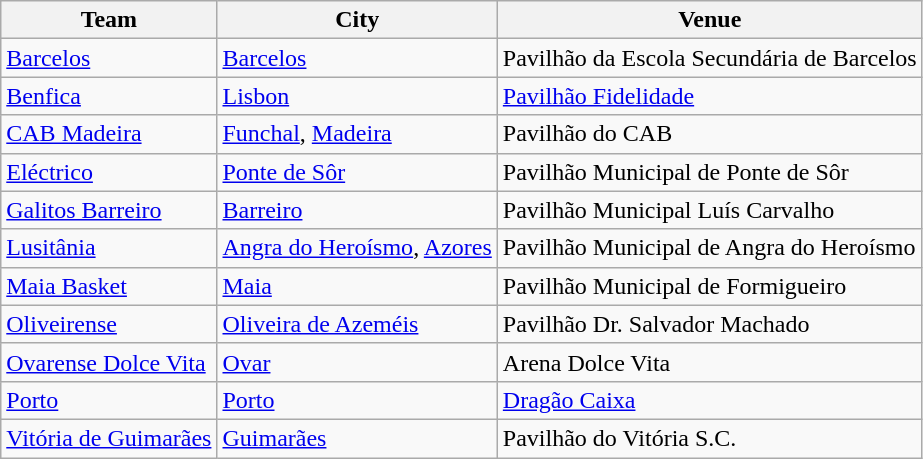<table class="wikitable sortable">
<tr>
<th>Team</th>
<th>City</th>
<th>Venue</th>
</tr>
<tr>
<td><a href='#'>Barcelos</a></td>
<td><a href='#'>Barcelos</a></td>
<td>Pavilhão da Escola Secundária de Barcelos</td>
</tr>
<tr>
<td><a href='#'>Benfica</a></td>
<td><a href='#'>Lisbon</a></td>
<td><a href='#'>Pavilhão Fidelidade</a></td>
</tr>
<tr>
<td><a href='#'>CAB Madeira</a></td>
<td><a href='#'>Funchal</a>, <a href='#'>Madeira</a></td>
<td>Pavilhão do CAB</td>
</tr>
<tr>
<td><a href='#'>Eléctrico</a></td>
<td><a href='#'>Ponte de Sôr</a></td>
<td>Pavilhão Municipal de Ponte de Sôr</td>
</tr>
<tr>
<td><a href='#'>Galitos Barreiro</a></td>
<td><a href='#'>Barreiro</a></td>
<td>Pavilhão Municipal Luís Carvalho</td>
</tr>
<tr>
<td><a href='#'>Lusitânia</a></td>
<td><a href='#'>Angra do Heroísmo</a>, <a href='#'>Azores</a></td>
<td>Pavilhão Municipal de Angra do Heroísmo</td>
</tr>
<tr>
<td><a href='#'>Maia Basket</a></td>
<td><a href='#'>Maia</a></td>
<td>Pavilhão Municipal de Formigueiro</td>
</tr>
<tr>
<td><a href='#'>Oliveirense</a></td>
<td><a href='#'>Oliveira de Azeméis</a></td>
<td>Pavilhão Dr. Salvador Machado</td>
</tr>
<tr>
<td><a href='#'>Ovarense Dolce Vita</a></td>
<td><a href='#'>Ovar</a></td>
<td>Arena Dolce Vita</td>
</tr>
<tr>
<td><a href='#'>Porto</a></td>
<td><a href='#'>Porto</a></td>
<td><a href='#'>Dragão Caixa</a></td>
</tr>
<tr>
<td><a href='#'>Vitória de Guimarães</a></td>
<td><a href='#'>Guimarães</a></td>
<td>Pavilhão do Vitória S.C.</td>
</tr>
</table>
